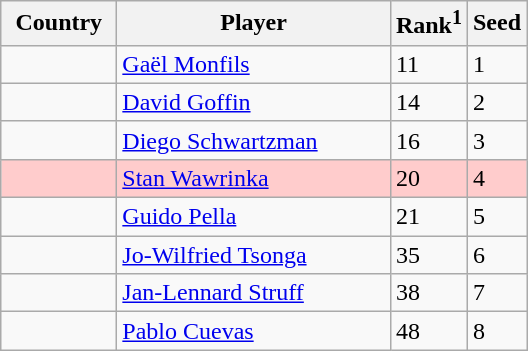<table class="sortable wikitable">
<tr>
<th width=70>Country</th>
<th width=175>Player</th>
<th>Rank<sup>1</sup></th>
<th>Seed</th>
</tr>
<tr>
<td></td>
<td><a href='#'>Gaël Monfils</a></td>
<td>11</td>
<td>1</td>
</tr>
<tr>
<td></td>
<td><a href='#'>David Goffin</a></td>
<td>14</td>
<td>2</td>
</tr>
<tr>
<td></td>
<td><a href='#'>Diego Schwartzman</a></td>
<td>16</td>
<td>3</td>
</tr>
<tr style="background:#fcc;">
<td></td>
<td><a href='#'>Stan Wawrinka</a></td>
<td>20</td>
<td>4</td>
</tr>
<tr>
<td></td>
<td><a href='#'>Guido Pella</a></td>
<td>21</td>
<td>5</td>
</tr>
<tr>
<td></td>
<td><a href='#'>Jo-Wilfried Tsonga</a></td>
<td>35</td>
<td>6</td>
</tr>
<tr>
<td></td>
<td><a href='#'>Jan-Lennard Struff</a></td>
<td>38</td>
<td>7</td>
</tr>
<tr>
<td></td>
<td><a href='#'>Pablo Cuevas</a></td>
<td>48</td>
<td>8</td>
</tr>
</table>
